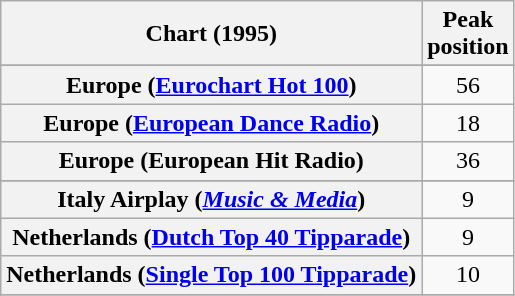<table class="wikitable sortable plainrowheaders" style="text-align:center">
<tr>
<th>Chart (1995)</th>
<th>Peak<br>position</th>
</tr>
<tr>
</tr>
<tr>
<th scope="row">Europe (<a href='#'>Eurochart Hot 100</a>)</th>
<td>56</td>
</tr>
<tr>
<th scope="row">Europe (<a href='#'>European Dance Radio</a>)</th>
<td>18</td>
</tr>
<tr>
<th scope="row">Europe (European Hit Radio)</th>
<td>36</td>
</tr>
<tr>
</tr>
<tr>
<th scope="row">Italy Airplay (<em><a href='#'>Music & Media</a></em>)</th>
<td>9</td>
</tr>
<tr>
<th scope="row">Netherlands (<a href='#'>Dutch Top 40 Tipparade</a>)</th>
<td>9</td>
</tr>
<tr>
<th scope="row">Netherlands (<a href='#'>Single Top 100 Tipparade</a>)</th>
<td>10</td>
</tr>
<tr>
</tr>
<tr>
</tr>
</table>
